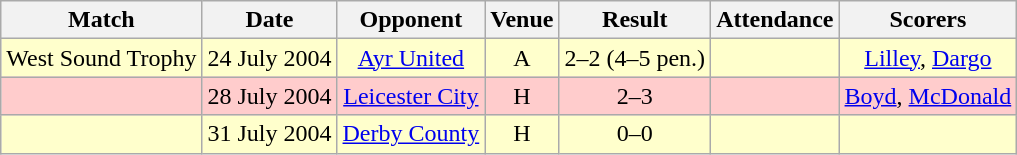<table class="wikitable" style="font-size:100%; text-align:center">
<tr>
<th>Match</th>
<th>Date</th>
<th>Opponent</th>
<th>Venue</th>
<th>Result</th>
<th>Attendance</th>
<th>Scorers</th>
</tr>
<tr style="background: #FFFFCC;">
<td>West Sound Trophy</td>
<td>24 July 2004</td>
<td><a href='#'>Ayr United</a></td>
<td>A</td>
<td>2–2 (4–5 pen.)</td>
<td></td>
<td><a href='#'>Lilley</a>, <a href='#'>Dargo</a></td>
</tr>
<tr style="background: #FFCCCC;">
<td></td>
<td>28 July 2004</td>
<td><a href='#'>Leicester City</a></td>
<td>H</td>
<td>2–3</td>
<td></td>
<td><a href='#'>Boyd</a>, <a href='#'>McDonald</a></td>
</tr>
<tr style="background: #FFFFCC;">
<td></td>
<td>31 July 2004</td>
<td><a href='#'>Derby County</a></td>
<td>H</td>
<td>0–0</td>
<td></td>
<td></td>
</tr>
</table>
